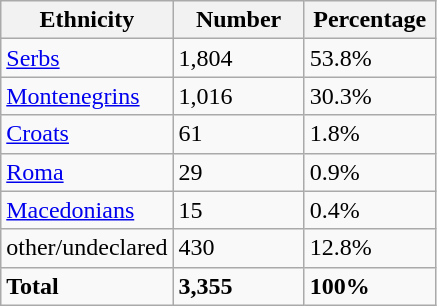<table class="wikitable">
<tr>
<th width="100px">Ethnicity</th>
<th width="80px">Number</th>
<th width="80px">Percentage</th>
</tr>
<tr>
<td><a href='#'>Serbs</a></td>
<td>1,804</td>
<td>53.8%</td>
</tr>
<tr>
<td><a href='#'>Montenegrins</a></td>
<td>1,016</td>
<td>30.3%</td>
</tr>
<tr>
<td><a href='#'>Croats</a></td>
<td>61</td>
<td>1.8%</td>
</tr>
<tr>
<td><a href='#'>Roma</a></td>
<td>29</td>
<td>0.9%</td>
</tr>
<tr>
<td><a href='#'>Macedonians</a></td>
<td>15</td>
<td>0.4%</td>
</tr>
<tr>
<td>other/undeclared</td>
<td>430</td>
<td>12.8%</td>
</tr>
<tr>
<td><strong>Total</strong></td>
<td><strong>3,355</strong></td>
<td><strong>100%</strong></td>
</tr>
</table>
